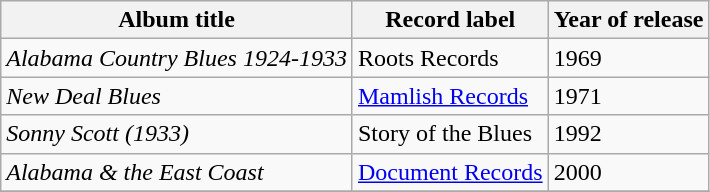<table class="wikitable sortable">
<tr>
<th>Album title</th>
<th>Record label</th>
<th>Year of release</th>
</tr>
<tr>
<td><em>Alabama Country Blues 1924-1933</em></td>
<td>Roots Records</td>
<td>1969</td>
</tr>
<tr>
<td><em>New Deal Blues</em></td>
<td><a href='#'>Mamlish Records</a></td>
<td>1971</td>
</tr>
<tr>
<td><em>Sonny Scott (1933)</em></td>
<td>Story of the Blues</td>
<td>1992</td>
</tr>
<tr>
<td><em>Alabama & the East Coast</em></td>
<td><a href='#'>Document Records</a></td>
<td>2000</td>
</tr>
<tr>
</tr>
</table>
